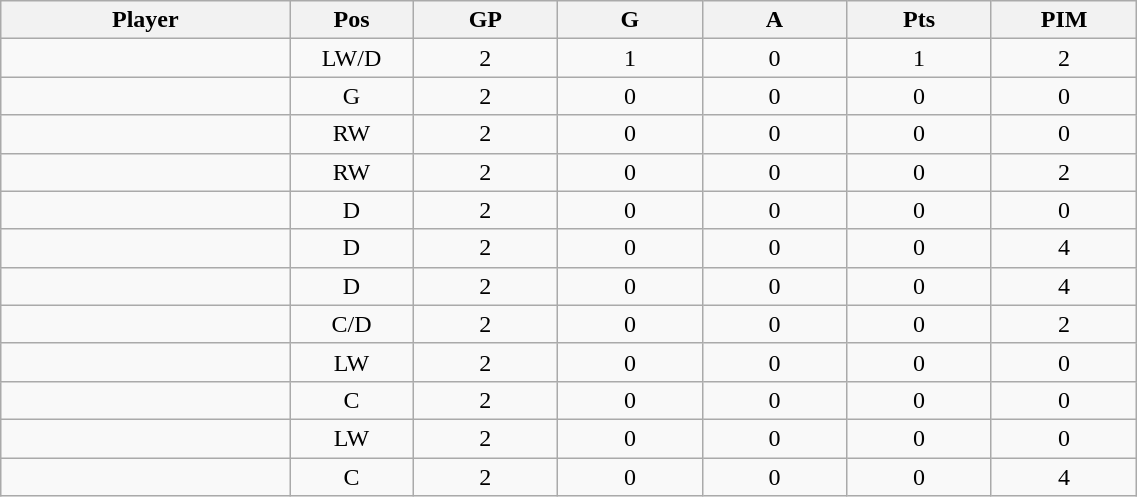<table class="wikitable sortable" width="60%">
<tr ALIGN="center">
<th bgcolor="#DDDDFF" width="10%">Player</th>
<th bgcolor="#DDDDFF" width="3%" title="Position">Pos</th>
<th bgcolor="#DDDDFF" width="5%" title="Games played">GP</th>
<th bgcolor="#DDDDFF" width="5%" title="Goals">G</th>
<th bgcolor="#DDDDFF" width="5%" title="Assists">A</th>
<th bgcolor="#DDDDFF" width="5%" title="Points">Pts</th>
<th bgcolor="#DDDDFF" width="5%" title="Penalties in Minutes">PIM</th>
</tr>
<tr align="center">
<td align="right"></td>
<td>LW/D</td>
<td>2</td>
<td>1</td>
<td>0</td>
<td>1</td>
<td>2</td>
</tr>
<tr align="center">
<td align="right"></td>
<td>G</td>
<td>2</td>
<td>0</td>
<td>0</td>
<td>0</td>
<td>0</td>
</tr>
<tr align="center">
<td align="right"></td>
<td>RW</td>
<td>2</td>
<td>0</td>
<td>0</td>
<td>0</td>
<td>0</td>
</tr>
<tr align="center">
<td align="right"></td>
<td>RW</td>
<td>2</td>
<td>0</td>
<td>0</td>
<td>0</td>
<td>2</td>
</tr>
<tr align="center">
<td align="right"></td>
<td>D</td>
<td>2</td>
<td>0</td>
<td>0</td>
<td>0</td>
<td>0</td>
</tr>
<tr align="center">
<td align="right"></td>
<td>D</td>
<td>2</td>
<td>0</td>
<td>0</td>
<td>0</td>
<td>4</td>
</tr>
<tr align="center">
<td align="right"></td>
<td>D</td>
<td>2</td>
<td>0</td>
<td>0</td>
<td>0</td>
<td>4</td>
</tr>
<tr align="center">
<td align="right"></td>
<td>C/D</td>
<td>2</td>
<td>0</td>
<td>0</td>
<td>0</td>
<td>2</td>
</tr>
<tr align="center">
<td align="right"></td>
<td>LW</td>
<td>2</td>
<td>0</td>
<td>0</td>
<td>0</td>
<td>0</td>
</tr>
<tr align="center">
<td align="right"></td>
<td>C</td>
<td>2</td>
<td>0</td>
<td>0</td>
<td>0</td>
<td>0</td>
</tr>
<tr align="center">
<td align="right"></td>
<td>LW</td>
<td>2</td>
<td>0</td>
<td>0</td>
<td>0</td>
<td>0</td>
</tr>
<tr align="center">
<td align="right"></td>
<td>C</td>
<td>2</td>
<td>0</td>
<td>0</td>
<td>0</td>
<td>4</td>
</tr>
</table>
